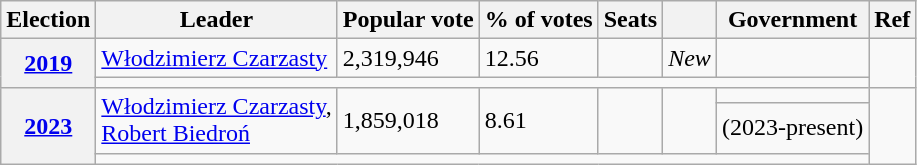<table class="wikitable col3right col4right">
<tr>
<th>Election</th>
<th>Leader</th>
<th>Popular vote</th>
<th>% of votes</th>
<th>Seats</th>
<th></th>
<th>Government</th>
<th>Ref</th>
</tr>
<tr>
<th rowspan="2"><a href='#'>2019</a></th>
<td><a href='#'>Włodzimierz Czarzasty</a></td>
<td>2,319,946<br></td>
<td>12.56</td>
<td></td>
<td><em>New</em></td>
<td></td>
<td rowspan="2"></td>
</tr>
<tr>
<td colspan="6"></td>
</tr>
<tr>
<th rowspan="3"><a href='#'>2023</a></th>
<td rowspan="2"><a href='#'>Włodzimierz Czarzasty</a>,<br><a href='#'>Robert Biedroń</a></td>
<td rowspan="2">1,859,018<br></td>
<td rowspan="2">8.61</td>
<td rowspan="2"></td>
<td rowspan="2"></td>
<td></td>
<td rowspan="3"></td>
</tr>
<tr>
<td> (2023-present)</td>
</tr>
<tr>
<td colspan="6"></td>
</tr>
</table>
